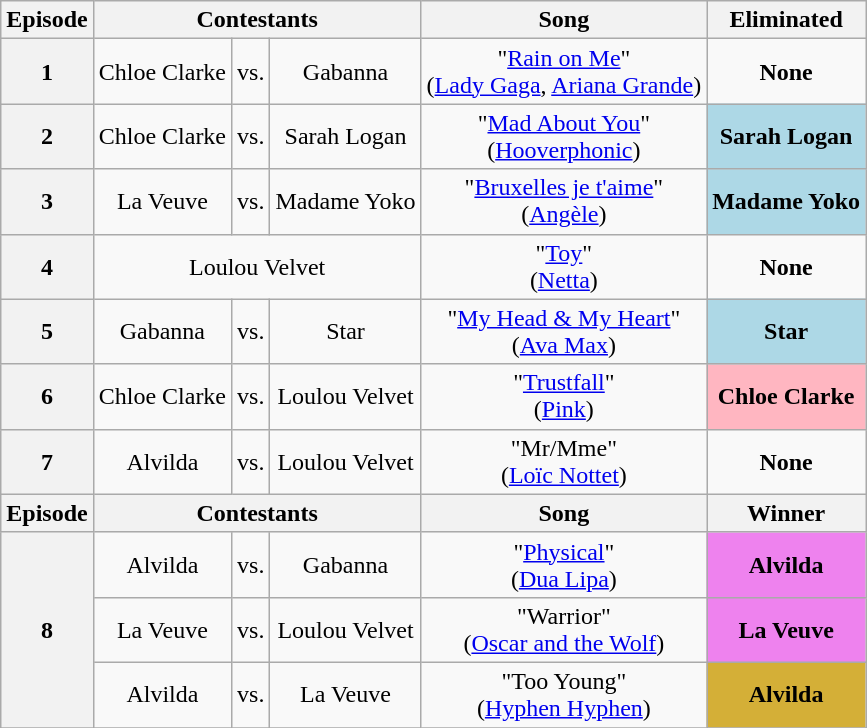<table class="wikitable" style="text-align:center">
<tr>
<th scope="col">Episode</th>
<th scope="col" colspan="3">Contestants</th>
<th scope="col">Song</th>
<th scope="col">Eliminated</th>
</tr>
<tr>
<th scope="row">1</th>
<td nowrap>Chloe Clarke</td>
<td>vs.</td>
<td>Gabanna</td>
<td nowrap>"<a href='#'>Rain on Me</a>"<br>(<a href='#'>Lady Gaga</a>, <a href='#'>Ariana Grande</a>)</td>
<td><strong>None</strong></td>
</tr>
<tr>
<th scope="row">2</th>
<td>Chloe Clarke</td>
<td>vs.</td>
<td>Sarah Logan</td>
<td>"<a href='#'>Mad About You</a>"<br>(<a href='#'>Hooverphonic</a>)</td>
<td bgcolor="lightblue"><strong>Sarah Logan</strong></td>
</tr>
<tr>
<th scope="row">3</th>
<td>La Veuve</td>
<td>vs.</td>
<td nowrap>Madame Yoko</td>
<td>"<a href='#'>Bruxelles je t'aime</a>"<br>(<a href='#'>Angèle</a>)</td>
<td bgcolor="lightblue" nowrap><strong>Madame Yoko</strong></td>
</tr>
<tr>
<th scope="row">4</th>
<td colspan="3">Loulou Velvet</td>
<td>"<a href='#'>Toy</a>"<br>(<a href='#'>Netta</a>)</td>
<td><strong>None</strong></td>
</tr>
<tr>
<th scope="row">5</th>
<td>Gabanna</td>
<td>vs.</td>
<td>Star</td>
<td>"<a href='#'>My Head & My Heart</a>"<br>(<a href='#'>Ava Max</a>)</td>
<td bgcolor="lightblue"><strong>Star</strong></td>
</tr>
<tr>
<th scope="row">6</th>
<td>Chloe Clarke</td>
<td>vs.</td>
<td>Loulou Velvet</td>
<td>"<a href='#'>Trustfall</a>"<br>(<a href='#'>Pink</a>)</td>
<td bgcolor="lightpink"><strong>Chloe Clarke</strong></td>
</tr>
<tr>
<th scope="row">7</th>
<td>Alvilda</td>
<td>vs.</td>
<td>Loulou Velvet</td>
<td>"Mr/Mme"<br>(<a href='#'>Loïc Nottet</a>)</td>
<td><strong>None</strong></td>
</tr>
<tr>
<th scope="col">Episode</th>
<th scope="col" colspan="3">Contestants</th>
<th scope="col">Song</th>
<th scope="col">Winner</th>
</tr>
<tr>
<th scope="row" rowspan="3">8</th>
<td>Alvilda</td>
<td>vs.</td>
<td>Gabanna</td>
<td>"<a href='#'>Physical</a>"<br>(<a href='#'>Dua Lipa</a>)</td>
<td bgcolor="violet"><strong>Alvilda</strong></td>
</tr>
<tr>
<td>La Veuve</td>
<td>vs.</td>
<td>Loulou Velvet</td>
<td>"Warrior"<br>(<a href='#'>Oscar and the Wolf</a>)</td>
<td bgcolor="violet"><strong>La Veuve</strong></td>
</tr>
<tr>
<td>Alvilda</td>
<td>vs.</td>
<td>La Veuve</td>
<td>"Too Young"<br>(<a href='#'>Hyphen Hyphen</a>)</td>
<td bgcolor="D4AF37"><strong>Alvilda</strong></td>
</tr>
<tr>
</tr>
</table>
